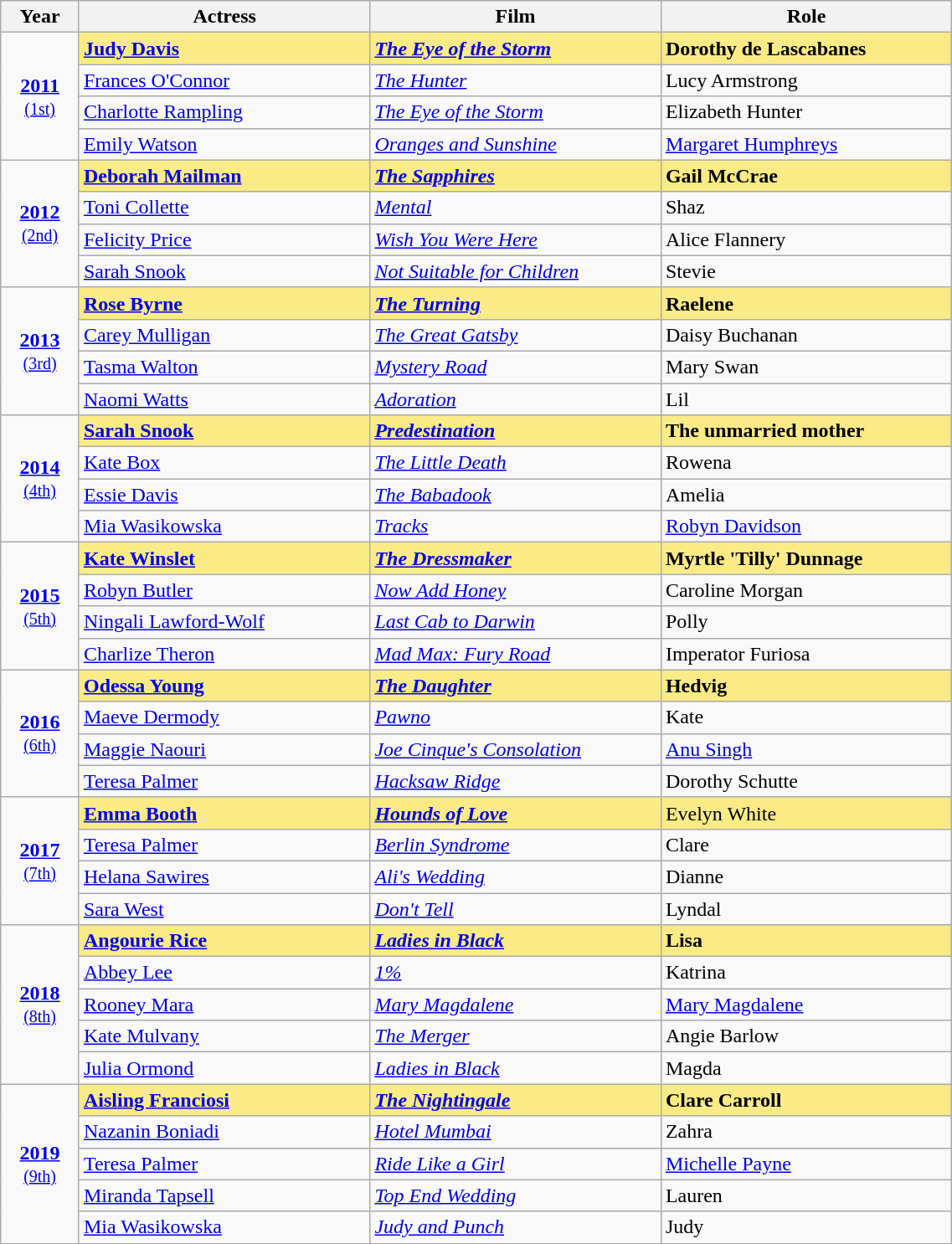<table class="sortable wikitable" width="60%" align="centre">
<tr>
<th width="5%">Year</th>
<th width="19%">Actress</th>
<th width="19%">Film</th>
<th width="19%">Role</th>
</tr>
<tr>
<td rowspan=4 align="center"><strong><a href='#'>2011</a></strong><br><small><a href='#'>(1st)</a></small></td>
<td style="background:#FAEB86"><strong><a href='#'>Judy Davis</a></strong></td>
<td style="background:#FAEB86"><strong><em><a href='#'>The Eye of the Storm</a></em></strong></td>
<td style="background:#FAEB86"><strong>Dorothy de Lascabanes</strong></td>
</tr>
<tr>
<td><a href='#'>Frances O'Connor</a></td>
<td><em><a href='#'>The Hunter</a></em></td>
<td>Lucy Armstrong</td>
</tr>
<tr>
<td><a href='#'>Charlotte Rampling</a></td>
<td><em><a href='#'>The Eye of the Storm</a></em></td>
<td>Elizabeth Hunter</td>
</tr>
<tr>
<td><a href='#'>Emily Watson</a></td>
<td><em><a href='#'>Oranges and Sunshine</a></em></td>
<td><a href='#'>Margaret Humphreys</a></td>
</tr>
<tr>
<td rowspan=4 align="center"><strong><a href='#'>2012</a></strong><br><small><a href='#'>(2nd)</a></small></td>
<td style="background:#FAEB86"><strong><a href='#'>Deborah Mailman</a></strong></td>
<td style="background:#FAEB86"><strong><em><a href='#'>The Sapphires</a></em></strong></td>
<td style="background:#FAEB86"><strong>Gail McCrae</strong></td>
</tr>
<tr>
<td><a href='#'>Toni Collette</a></td>
<td><em><a href='#'>Mental</a></em></td>
<td>Shaz</td>
</tr>
<tr>
<td><a href='#'>Felicity Price</a></td>
<td><em><a href='#'>Wish You Were Here</a></em></td>
<td>Alice Flannery</td>
</tr>
<tr>
<td><a href='#'>Sarah Snook</a></td>
<td><em><a href='#'>Not Suitable for Children</a></em></td>
<td>Stevie</td>
</tr>
<tr>
<td rowspan=4 align="center"><strong><a href='#'>2013</a></strong><br><small><a href='#'>(3rd)</a></small></td>
<td style="background:#FAEB86"><strong><a href='#'>Rose Byrne</a></strong></td>
<td style="background:#FAEB86"><strong><em><a href='#'>The Turning</a></em></strong></td>
<td style="background:#FAEB86"><strong>Raelene</strong></td>
</tr>
<tr>
<td><a href='#'>Carey Mulligan</a></td>
<td><em><a href='#'>The Great Gatsby</a></em></td>
<td>Daisy Buchanan</td>
</tr>
<tr>
<td><a href='#'>Tasma Walton</a></td>
<td><em><a href='#'>Mystery Road</a></em></td>
<td>Mary Swan</td>
</tr>
<tr>
<td><a href='#'>Naomi Watts</a></td>
<td><em><a href='#'>Adoration</a></em></td>
<td>Lil</td>
</tr>
<tr>
<td rowspan=4 align="center"><strong><a href='#'>2014</a></strong><br><small><a href='#'>(4th)</a></small></td>
<td style="background:#FAEB86"><strong><a href='#'>Sarah Snook</a></strong></td>
<td style="background:#FAEB86"><strong><em><a href='#'>Predestination</a></em></strong></td>
<td style="background:#FAEB86"><strong>The unmarried mother</strong></td>
</tr>
<tr>
<td><a href='#'>Kate Box</a></td>
<td><em><a href='#'>The Little Death</a></em></td>
<td>Rowena</td>
</tr>
<tr>
<td><a href='#'>Essie Davis</a></td>
<td><em><a href='#'>The Babadook</a></em></td>
<td>Amelia</td>
</tr>
<tr>
<td><a href='#'>Mia Wasikowska</a></td>
<td><em><a href='#'>Tracks</a></em></td>
<td><a href='#'>Robyn Davidson</a></td>
</tr>
<tr>
<td rowspan=4 align="center"><strong><a href='#'>2015</a></strong><br><small><a href='#'>(5th)</a></small> </td>
<td style="background:#FAEB86"><strong><a href='#'>Kate Winslet</a></strong></td>
<td style="background:#FAEB86"><strong><em><a href='#'>The Dressmaker</a></em></strong></td>
<td style="background:#FAEB86"><strong>Myrtle 'Tilly' Dunnage</strong></td>
</tr>
<tr>
<td><a href='#'>Robyn Butler</a></td>
<td><em><a href='#'>Now Add Honey</a></em></td>
<td>Caroline Morgan</td>
</tr>
<tr>
<td><a href='#'>Ningali Lawford-Wolf</a></td>
<td><em><a href='#'>Last Cab to Darwin</a></em></td>
<td>Polly</td>
</tr>
<tr>
<td><a href='#'>Charlize Theron</a></td>
<td><em><a href='#'>Mad Max: Fury Road</a></em></td>
<td>Imperator Furiosa</td>
</tr>
<tr>
<td rowspan=4 align="center"><strong><a href='#'>2016</a></strong><br><small><a href='#'>(6th)</a></small></td>
<td style="background:#FAEB86"><strong><a href='#'>Odessa Young</a></strong></td>
<td style="background:#FAEB86"><strong><em><a href='#'>The Daughter</a></em></strong></td>
<td style="background:#FAEB86"><strong>Hedvig</strong></td>
</tr>
<tr>
<td><a href='#'>Maeve Dermody</a></td>
<td><em><a href='#'>Pawno</a></em></td>
<td>Kate</td>
</tr>
<tr>
<td><a href='#'>Maggie Naouri</a></td>
<td><em><a href='#'>Joe Cinque's Consolation</a></em></td>
<td><a href='#'>Anu Singh</a></td>
</tr>
<tr>
<td><a href='#'>Teresa Palmer</a></td>
<td><em><a href='#'>Hacksaw Ridge</a></em></td>
<td>Dorothy Schutte</td>
</tr>
<tr>
<td rowspan=4 align="center"><strong><a href='#'>2017</a></strong><br><small><a href='#'>(7th)</a></small></td>
<td style="background:#FAEB86"><strong><a href='#'>Emma Booth</a></strong></td>
<td style="background:#FAEB86"><strong><em><a href='#'>Hounds of Love</a></em></strong></td>
<td style="background:#FAEB86">Evelyn White</td>
</tr>
<tr>
<td><a href='#'>Teresa Palmer</a></td>
<td><em><a href='#'>Berlin Syndrome</a></em></td>
<td>Clare</td>
</tr>
<tr>
<td><a href='#'>Helana Sawires</a></td>
<td><em><a href='#'>Ali's Wedding</a></em></td>
<td>Dianne</td>
</tr>
<tr>
<td><a href='#'>Sara West</a></td>
<td><em><a href='#'>Don't Tell</a></em></td>
<td>Lyndal</td>
</tr>
<tr>
<td rowspan=5 align="center"><strong><a href='#'>2018</a></strong><br><small><a href='#'>(8th)</a></small></td>
<td style="background:#FAEB86"><strong><a href='#'>Angourie Rice</a></strong></td>
<td style="background:#FAEB86"><strong><em><a href='#'>Ladies in Black</a></em></strong></td>
<td style="background:#FAEB86"><strong>Lisa</strong></td>
</tr>
<tr>
<td><a href='#'>Abbey Lee</a></td>
<td><em><a href='#'>1%</a></em></td>
<td>Katrina</td>
</tr>
<tr>
<td><a href='#'>Rooney Mara</a></td>
<td><em><a href='#'>Mary Magdalene</a></em></td>
<td><a href='#'>Mary Magdalene</a></td>
</tr>
<tr>
<td><a href='#'>Kate Mulvany</a></td>
<td><em><a href='#'>The Merger</a></em></td>
<td>Angie Barlow</td>
</tr>
<tr>
<td><a href='#'>Julia Ormond</a></td>
<td><em><a href='#'>Ladies in Black</a></em></td>
<td>Magda</td>
</tr>
<tr>
<td rowspan=5 align="center"><strong><a href='#'>2019</a></strong><br><small><a href='#'>(9th)</a></small></td>
<td style="background:#FAEB86"><strong><a href='#'>Aisling Franciosi</a></strong></td>
<td style="background:#FAEB86"><strong><em><a href='#'>The Nightingale</a></em></strong></td>
<td style="background:#FAEB86"><strong>Clare Carroll</strong></td>
</tr>
<tr>
<td><a href='#'>Nazanin Boniadi</a></td>
<td><em><a href='#'>Hotel Mumbai</a></em></td>
<td>Zahra</td>
</tr>
<tr>
<td><a href='#'>Teresa Palmer</a></td>
<td><em><a href='#'>Ride Like a Girl</a></em></td>
<td><a href='#'>Michelle Payne</a></td>
</tr>
<tr>
<td><a href='#'>Miranda Tapsell</a></td>
<td><em><a href='#'>Top End Wedding</a></em></td>
<td>Lauren</td>
</tr>
<tr>
<td><a href='#'>Mia Wasikowska</a></td>
<td><em><a href='#'>Judy and Punch</a></em></td>
<td>Judy</td>
</tr>
<tr>
</tr>
</table>
